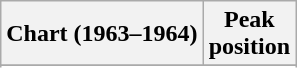<table class="wikitable sortable plainrowheaders" style="text-align:center">
<tr>
<th scope="col">Chart (1963–1964)</th>
<th scope="col">Peak<br> position</th>
</tr>
<tr>
</tr>
<tr>
</tr>
<tr>
</tr>
</table>
